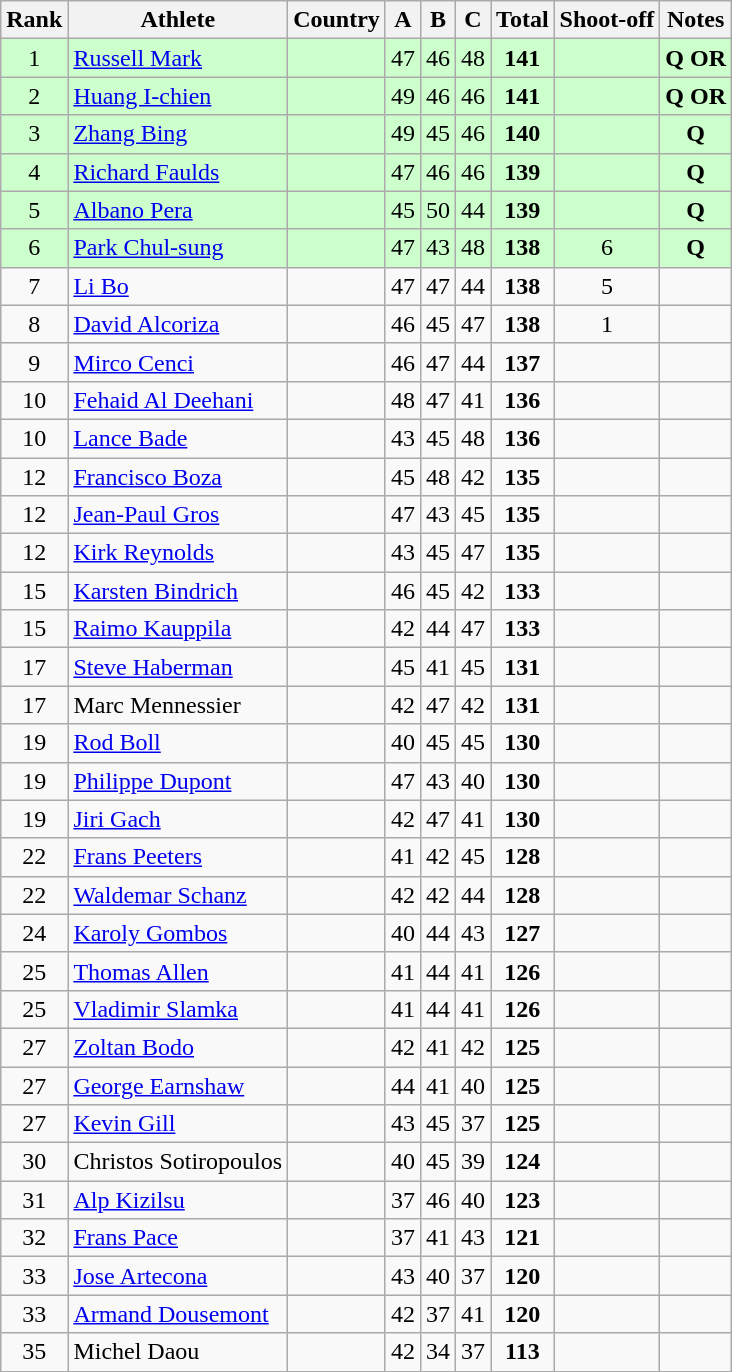<table class="wikitable sortable" style="text-align: center">
<tr>
<th>Rank</th>
<th>Athlete</th>
<th>Country</th>
<th>A</th>
<th>B</th>
<th>C</th>
<th>Total</th>
<th>Shoot-off</th>
<th>Notes</th>
</tr>
<tr bgcolor=#ccffcc>
<td>1</td>
<td align=left><a href='#'>Russell Mark</a></td>
<td align=left></td>
<td>47</td>
<td>46</td>
<td>48</td>
<td><strong>141</strong></td>
<td></td>
<td><strong>Q OR</strong></td>
</tr>
<tr bgcolor=#ccffcc>
<td>2</td>
<td align=left><a href='#'>Huang I-chien</a></td>
<td align=left></td>
<td>49</td>
<td>46</td>
<td>46</td>
<td><strong>141</strong></td>
<td></td>
<td><strong>Q OR</strong></td>
</tr>
<tr bgcolor=#ccffcc>
<td>3</td>
<td align=left><a href='#'>Zhang Bing</a></td>
<td align=left></td>
<td>49</td>
<td>45</td>
<td>46</td>
<td><strong>140</strong></td>
<td></td>
<td><strong>Q</strong></td>
</tr>
<tr bgcolor=#ccffcc>
<td>4</td>
<td align=left><a href='#'>Richard Faulds</a></td>
<td align=left></td>
<td>47</td>
<td>46</td>
<td>46</td>
<td><strong>139</strong></td>
<td></td>
<td><strong>Q</strong></td>
</tr>
<tr bgcolor=#ccffcc>
<td>5</td>
<td align=left><a href='#'>Albano Pera</a></td>
<td align=left></td>
<td>45</td>
<td>50</td>
<td>44</td>
<td><strong>139</strong></td>
<td></td>
<td><strong>Q</strong></td>
</tr>
<tr bgcolor=#ccffcc>
<td>6</td>
<td align=left><a href='#'>Park Chul-sung</a></td>
<td align=left></td>
<td>47</td>
<td>43</td>
<td>48</td>
<td><strong>138</strong></td>
<td>6</td>
<td><strong>Q</strong></td>
</tr>
<tr>
<td>7</td>
<td align=left><a href='#'>Li Bo</a></td>
<td align=left></td>
<td>47</td>
<td>47</td>
<td>44</td>
<td><strong>138</strong></td>
<td>5</td>
<td></td>
</tr>
<tr>
<td>8</td>
<td align=left><a href='#'>David Alcoriza</a></td>
<td align=left></td>
<td>46</td>
<td>45</td>
<td>47</td>
<td><strong>138</strong></td>
<td>1</td>
<td></td>
</tr>
<tr>
<td>9</td>
<td align=left><a href='#'>Mirco Cenci</a></td>
<td align=left></td>
<td>46</td>
<td>47</td>
<td>44</td>
<td><strong>137</strong></td>
<td></td>
<td></td>
</tr>
<tr>
<td>10</td>
<td align=left><a href='#'>Fehaid Al Deehani</a></td>
<td align=left></td>
<td>48</td>
<td>47</td>
<td>41</td>
<td><strong>136</strong></td>
<td></td>
<td></td>
</tr>
<tr>
<td>10</td>
<td align=left><a href='#'>Lance Bade</a></td>
<td align=left></td>
<td>43</td>
<td>45</td>
<td>48</td>
<td><strong>136</strong></td>
<td></td>
<td></td>
</tr>
<tr>
<td>12</td>
<td align=left><a href='#'>Francisco Boza</a></td>
<td align=left></td>
<td>45</td>
<td>48</td>
<td>42</td>
<td><strong>135</strong></td>
<td></td>
<td></td>
</tr>
<tr>
<td>12</td>
<td align=left><a href='#'>Jean-Paul Gros</a></td>
<td align=left></td>
<td>47</td>
<td>43</td>
<td>45</td>
<td><strong>135</strong></td>
<td></td>
<td></td>
</tr>
<tr>
<td>12</td>
<td align=left><a href='#'>Kirk Reynolds</a></td>
<td align=left></td>
<td>43</td>
<td>45</td>
<td>47</td>
<td><strong>135</strong></td>
<td></td>
<td></td>
</tr>
<tr>
<td>15</td>
<td align=left><a href='#'>Karsten Bindrich</a></td>
<td align=left></td>
<td>46</td>
<td>45</td>
<td>42</td>
<td><strong>133</strong></td>
<td></td>
<td></td>
</tr>
<tr>
<td>15</td>
<td align=left><a href='#'>Raimo Kauppila</a></td>
<td align=left></td>
<td>42</td>
<td>44</td>
<td>47</td>
<td><strong>133</strong></td>
<td></td>
<td></td>
</tr>
<tr>
<td>17</td>
<td align=left><a href='#'>Steve Haberman</a></td>
<td align=left></td>
<td>45</td>
<td>41</td>
<td>45</td>
<td><strong>131</strong></td>
<td></td>
<td></td>
</tr>
<tr>
<td>17</td>
<td align=left>Marc Mennessier</td>
<td align=left></td>
<td>42</td>
<td>47</td>
<td>42</td>
<td><strong>131</strong></td>
<td></td>
<td></td>
</tr>
<tr>
<td>19</td>
<td align=left><a href='#'>Rod Boll</a></td>
<td align=left></td>
<td>40</td>
<td>45</td>
<td>45</td>
<td><strong>130</strong></td>
<td></td>
<td></td>
</tr>
<tr>
<td>19</td>
<td align=left><a href='#'>Philippe Dupont</a></td>
<td align=left></td>
<td>47</td>
<td>43</td>
<td>40</td>
<td><strong>130</strong></td>
<td></td>
<td></td>
</tr>
<tr>
<td>19</td>
<td align=left><a href='#'>Jiri Gach</a></td>
<td align=left></td>
<td>42</td>
<td>47</td>
<td>41</td>
<td><strong>130</strong></td>
<td></td>
<td></td>
</tr>
<tr>
<td>22</td>
<td align=left><a href='#'>Frans Peeters</a></td>
<td align=left></td>
<td>41</td>
<td>42</td>
<td>45</td>
<td><strong>128</strong></td>
<td></td>
<td></td>
</tr>
<tr>
<td>22</td>
<td align=left><a href='#'>Waldemar Schanz</a></td>
<td align=left></td>
<td>42</td>
<td>42</td>
<td>44</td>
<td><strong>128</strong></td>
<td></td>
<td></td>
</tr>
<tr>
<td>24</td>
<td align=left><a href='#'>Karoly Gombos</a></td>
<td align=left></td>
<td>40</td>
<td>44</td>
<td>43</td>
<td><strong>127</strong></td>
<td></td>
<td></td>
</tr>
<tr>
<td>25</td>
<td align=left><a href='#'>Thomas Allen</a></td>
<td align=left></td>
<td>41</td>
<td>44</td>
<td>41</td>
<td><strong>126</strong></td>
<td></td>
<td></td>
</tr>
<tr>
<td>25</td>
<td align=left><a href='#'>Vladimir Slamka</a></td>
<td align=left></td>
<td>41</td>
<td>44</td>
<td>41</td>
<td><strong>126</strong></td>
<td></td>
<td></td>
</tr>
<tr>
<td>27</td>
<td align=left><a href='#'>Zoltan Bodo</a></td>
<td align=left></td>
<td>42</td>
<td>41</td>
<td>42</td>
<td><strong>125</strong></td>
<td></td>
<td></td>
</tr>
<tr>
<td>27</td>
<td align=left><a href='#'>George Earnshaw</a></td>
<td align=left></td>
<td>44</td>
<td>41</td>
<td>40</td>
<td><strong>125</strong></td>
<td></td>
<td></td>
</tr>
<tr>
<td>27</td>
<td align=left><a href='#'>Kevin Gill</a></td>
<td align=left></td>
<td>43</td>
<td>45</td>
<td>37</td>
<td><strong>125</strong></td>
<td></td>
<td></td>
</tr>
<tr>
<td>30</td>
<td align=left>Christos Sotiropoulos</td>
<td align=left></td>
<td>40</td>
<td>45</td>
<td>39</td>
<td><strong>124</strong></td>
<td></td>
<td></td>
</tr>
<tr>
<td>31</td>
<td align=left><a href='#'>Alp Kizilsu</a></td>
<td align=left></td>
<td>37</td>
<td>46</td>
<td>40</td>
<td><strong>123</strong></td>
<td></td>
<td></td>
</tr>
<tr>
<td>32</td>
<td align=left><a href='#'>Frans Pace</a></td>
<td align=left></td>
<td>37</td>
<td>41</td>
<td>43</td>
<td><strong>121</strong></td>
<td></td>
<td></td>
</tr>
<tr>
<td>33</td>
<td align=left><a href='#'>Jose Artecona</a></td>
<td align=left></td>
<td>43</td>
<td>40</td>
<td>37</td>
<td><strong>120</strong></td>
<td></td>
<td></td>
</tr>
<tr>
<td>33</td>
<td align=left><a href='#'>Armand Dousemont</a></td>
<td align=left></td>
<td>42</td>
<td>37</td>
<td>41</td>
<td><strong>120</strong></td>
<td></td>
<td></td>
</tr>
<tr>
<td>35</td>
<td align=left>Michel Daou</td>
<td align=left></td>
<td>42</td>
<td>34</td>
<td>37</td>
<td><strong>113</strong></td>
<td></td>
<td></td>
</tr>
</table>
